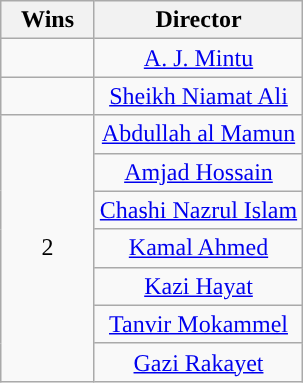<table class="wikitable" rowspan=2 cellpadding="4" style="text-align: center; border:1;">
<tr>
<th scope="col" width="55">Wins</th>
<th scope="col" align="center">Director</th>
</tr>
<tr>
<td></td>
<td><a href='#'>A. J. Mintu</a></td>
</tr>
<tr>
<td></td>
<td><a href='#'>Sheikh Niamat Ali</a></td>
</tr>
<tr>
<td rowspan="7" style="text-align:center;">2</td>
<td><a href='#'>Abdullah al Mamun</a></td>
</tr>
<tr>
<td><a href='#'>Amjad Hossain</a></td>
</tr>
<tr>
<td><a href='#'>Chashi Nazrul Islam</a></td>
</tr>
<tr>
<td><a href='#'>Kamal Ahmed</a></td>
</tr>
<tr>
<td><a href='#'>Kazi Hayat</a></td>
</tr>
<tr>
<td><a href='#'>Tanvir Mokammel</a></td>
</tr>
<tr>
<td><a href='#'>Gazi Rakayet</a></td>
</tr>
</table>
